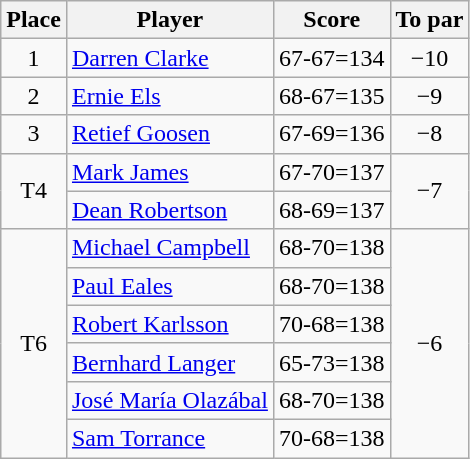<table class="wikitable">
<tr>
<th>Place</th>
<th>Player</th>
<th>Score</th>
<th>To par</th>
</tr>
<tr>
<td align=center>1</td>
<td> <a href='#'>Darren Clarke</a></td>
<td align=center>67-67=134</td>
<td align=center>−10</td>
</tr>
<tr>
<td align=center>2</td>
<td> <a href='#'>Ernie Els</a></td>
<td align=center>68-67=135</td>
<td align=center>−9</td>
</tr>
<tr>
<td align=center>3</td>
<td> <a href='#'>Retief Goosen</a></td>
<td align=center>67-69=136</td>
<td align=center>−8</td>
</tr>
<tr>
<td rowspan="2" align=center>T4</td>
<td> <a href='#'>Mark James</a></td>
<td align=center>67-70=137</td>
<td rowspan="2" align=center>−7</td>
</tr>
<tr>
<td> <a href='#'>Dean Robertson</a></td>
<td align=center>68-69=137</td>
</tr>
<tr>
<td rowspan="6" align=center>T6</td>
<td> <a href='#'>Michael Campbell</a></td>
<td align=center>68-70=138</td>
<td rowspan="6" align=center>−6</td>
</tr>
<tr>
<td> <a href='#'>Paul Eales</a></td>
<td align=center>68-70=138</td>
</tr>
<tr>
<td> <a href='#'>Robert Karlsson</a></td>
<td align=center>70-68=138</td>
</tr>
<tr>
<td> <a href='#'>Bernhard Langer</a></td>
<td align=center>65-73=138</td>
</tr>
<tr>
<td> <a href='#'>José María Olazábal</a></td>
<td align=center>68-70=138</td>
</tr>
<tr>
<td> <a href='#'>Sam Torrance</a></td>
<td align=center>70-68=138</td>
</tr>
</table>
